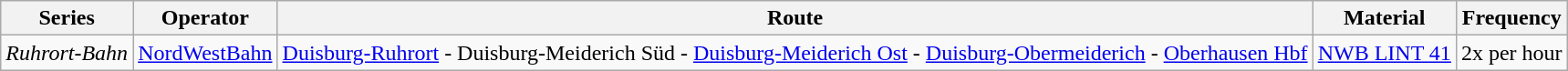<table class="wikitable vatop">
<tr>
<th>Series</th>
<th>Operator</th>
<th>Route</th>
<th>Material</th>
<th>Frequency</th>
</tr>
<tr>
<td> <em>Ruhrort-Bahn</em></td>
<td><a href='#'>NordWestBahn</a></td>
<td><a href='#'>Duisburg-Ruhrort</a> - Duisburg-Meiderich Süd - <a href='#'>Duisburg-Meiderich Ost</a> - <a href='#'>Duisburg-Obermeiderich</a> - <a href='#'>Oberhausen Hbf</a></td>
<td><a href='#'>NWB LINT 41</a></td>
<td>2x per hour</td>
</tr>
</table>
